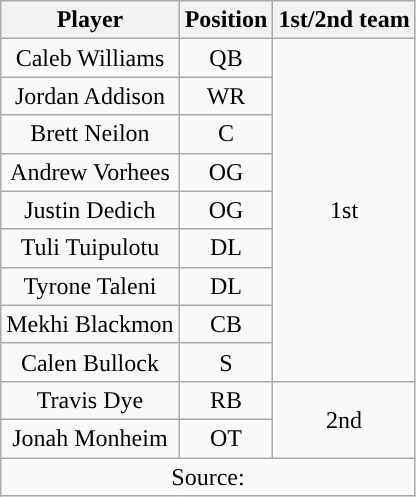<table class="wikitable" style="text-align: center">
<tr align=center>
<th>Player</th>
<th>Position</th>
<th>1st/2nd team</th>
</tr>
<tr>
<td>Caleb Williams</td>
<td>QB</td>
<td rowspan="9">1st</td>
</tr>
<tr>
<td>Jordan Addison</td>
<td>WR</td>
</tr>
<tr>
<td>Brett Neilon</td>
<td>C</td>
</tr>
<tr>
<td>Andrew Vorhees</td>
<td>OG</td>
</tr>
<tr>
<td>Justin Dedich</td>
<td>OG</td>
</tr>
<tr>
<td>Tuli Tuipulotu</td>
<td>DL</td>
</tr>
<tr>
<td>Tyrone Taleni</td>
<td>DL</td>
</tr>
<tr>
<td>Mekhi Blackmon</td>
<td>CB</td>
</tr>
<tr>
<td>Calen Bullock</td>
<td>S</td>
</tr>
<tr>
<td>Travis Dye</td>
<td>RB</td>
<td rowspan="2">2nd</td>
</tr>
<tr>
<td>Jonah Monheim</td>
<td>OT</td>
</tr>
<tr>
<td colspan="3">Source:</td>
</tr>
</table>
